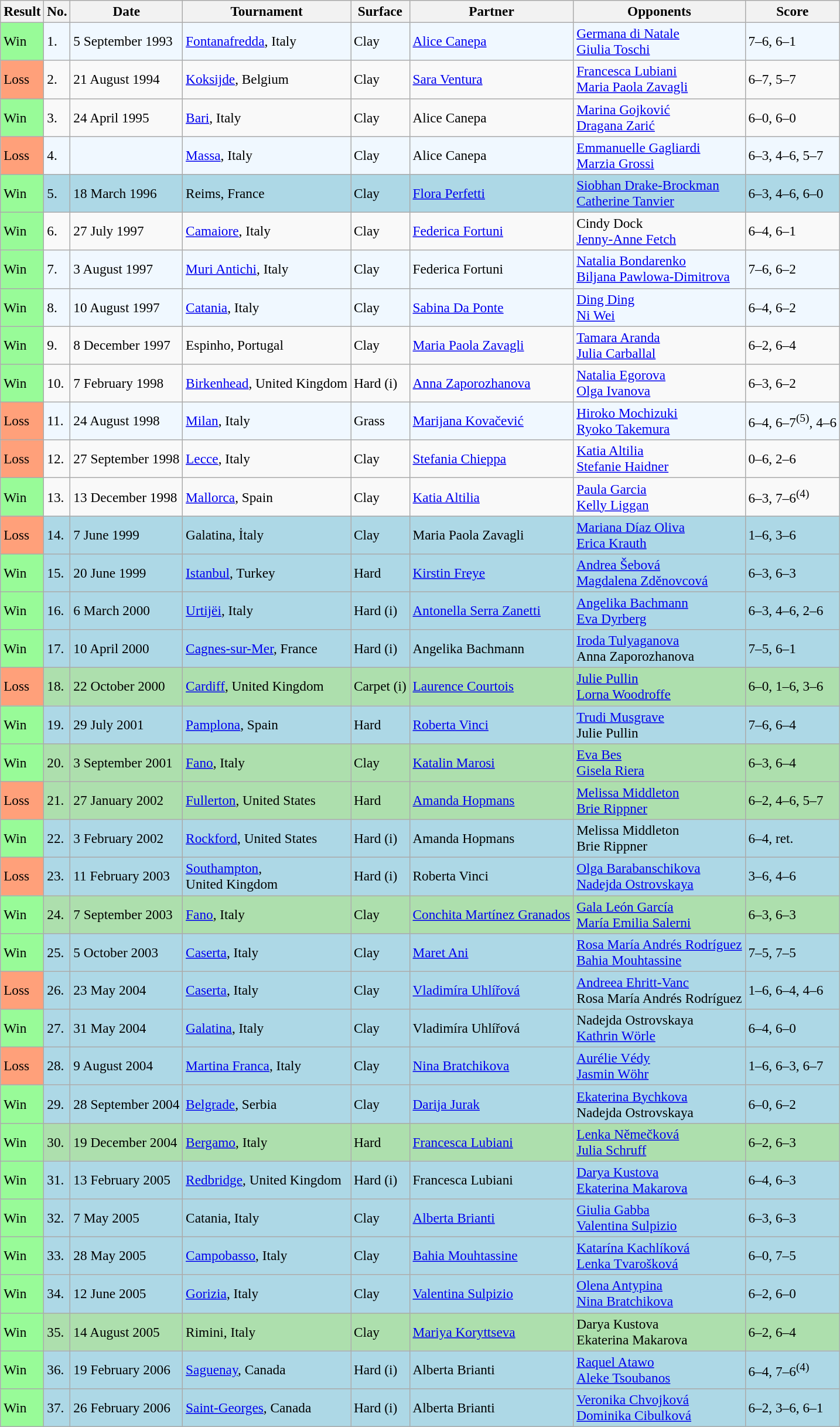<table class="sortable wikitable" style="font-size:97%;">
<tr>
<th>Result</th>
<th>No.</th>
<th>Date</th>
<th>Tournament</th>
<th>Surface</th>
<th>Partner</th>
<th>Opponents</th>
<th>Score</th>
</tr>
<tr style="background:#f0f8ff;">
<td style="background:#98fb98;">Win</td>
<td>1.</td>
<td>5 September 1993</td>
<td><a href='#'>Fontanafredda</a>, Italy</td>
<td>Clay</td>
<td> <a href='#'>Alice Canepa</a></td>
<td> <a href='#'>Germana di Natale</a> <br>  <a href='#'>Giulia Toschi</a></td>
<td>7–6, 6–1</td>
</tr>
<tr>
<td style="background:#ffa07a;">Loss</td>
<td>2.</td>
<td>21 August 1994</td>
<td><a href='#'>Koksijde</a>, Belgium</td>
<td>Clay</td>
<td> <a href='#'>Sara Ventura</a></td>
<td> <a href='#'>Francesca Lubiani</a> <br>  <a href='#'>Maria Paola Zavagli</a></td>
<td>6–7, 5–7</td>
</tr>
<tr>
<td style="background:#98fb98;">Win</td>
<td>3.</td>
<td>24 April 1995</td>
<td><a href='#'>Bari</a>, Italy</td>
<td>Clay</td>
<td> Alice Canepa</td>
<td> <a href='#'>Marina Gojković</a> <br>  <a href='#'>Dragana Zarić</a></td>
<td>6–0, 6–0</td>
</tr>
<tr style="background:#f0f8ff;">
<td style="background:#ffa07a;">Loss</td>
<td>4.</td>
<td></td>
<td><a href='#'>Massa</a>, Italy</td>
<td>Clay</td>
<td> Alice Canepa</td>
<td> <a href='#'>Emmanuelle Gagliardi</a> <br>  <a href='#'>Marzia Grossi</a></td>
<td>6–3, 4–6, 5–7</td>
</tr>
<tr style="background:lightblue;">
<td style="background:#98fb98;">Win</td>
<td>5.</td>
<td>18 March 1996</td>
<td>Reims, France</td>
<td>Clay</td>
<td> <a href='#'>Flora Perfetti</a></td>
<td> <a href='#'>Siobhan Drake-Brockman</a> <br>  <a href='#'>Catherine Tanvier</a></td>
<td>6–3, 4–6, 6–0</td>
</tr>
<tr>
<td style="background:#98fb98;">Win</td>
<td>6.</td>
<td>27 July 1997</td>
<td><a href='#'>Camaiore</a>, Italy</td>
<td>Clay</td>
<td> <a href='#'>Federica Fortuni</a></td>
<td> Cindy Dock <br>  <a href='#'>Jenny-Anne Fetch</a></td>
<td>6–4, 6–1</td>
</tr>
<tr bgcolor="#f0f8ff">
<td style="background:#98fb98;">Win</td>
<td>7.</td>
<td>3 August 1997</td>
<td><a href='#'>Muri Antichi</a>, Italy</td>
<td>Clay</td>
<td> Federica Fortuni</td>
<td> <a href='#'>Natalia Bondarenko</a> <br>  <a href='#'>Biljana Pawlowa-Dimitrova</a></td>
<td>7–6, 6–2</td>
</tr>
<tr style="background:#f0f8ff;">
<td style="background:#98fb98;">Win</td>
<td>8.</td>
<td>10 August 1997</td>
<td><a href='#'>Catania</a>, Italy</td>
<td>Clay</td>
<td> <a href='#'>Sabina Da Ponte</a></td>
<td> <a href='#'>Ding Ding</a> <br>  <a href='#'>Ni Wei</a></td>
<td>6–4, 6–2</td>
</tr>
<tr>
<td style="background:#98fb98;">Win</td>
<td>9.</td>
<td>8 December 1997</td>
<td>Espinho, Portugal</td>
<td>Clay</td>
<td> <a href='#'>Maria Paola Zavagli</a></td>
<td> <a href='#'>Tamara Aranda</a> <br>  <a href='#'>Julia Carballal</a></td>
<td>6–2, 6–4</td>
</tr>
<tr>
<td style="background:#98fb98;">Win</td>
<td>10.</td>
<td>7 February 1998</td>
<td><a href='#'>Birkenhead</a>, United Kingdom</td>
<td>Hard (i)</td>
<td> <a href='#'>Anna Zaporozhanova</a></td>
<td> <a href='#'>Natalia Egorova</a> <br>  <a href='#'>Olga Ivanova</a></td>
<td>6–3, 6–2</td>
</tr>
<tr style="background:#f0f8ff;">
<td style="background:#ffa07a;">Loss</td>
<td>11.</td>
<td>24 August 1998</td>
<td><a href='#'>Milan</a>, Italy</td>
<td>Grass</td>
<td> <a href='#'>Marijana Kovačević</a></td>
<td> <a href='#'>Hiroko Mochizuki</a> <br>  <a href='#'>Ryoko Takemura</a></td>
<td>6–4, 6–7<sup>(5)</sup>, 4–6</td>
</tr>
<tr>
<td style="background:#ffa07a;">Loss</td>
<td>12.</td>
<td>27 September 1998</td>
<td><a href='#'>Lecce</a>, Italy</td>
<td>Clay</td>
<td> <a href='#'>Stefania Chieppa</a></td>
<td> <a href='#'>Katia Altilia</a> <br>  <a href='#'>Stefanie Haidner</a></td>
<td>0–6, 2–6</td>
</tr>
<tr>
<td style="background:#98fb98;">Win</td>
<td>13.</td>
<td>13 December 1998</td>
<td><a href='#'>Mallorca</a>, Spain</td>
<td>Clay</td>
<td> <a href='#'>Katia Altilia</a></td>
<td> <a href='#'>Paula Garcia</a> <br>  <a href='#'>Kelly Liggan</a></td>
<td>6–3, 7–6<sup>(4)</sup></td>
</tr>
<tr style="background:lightblue;">
<td style="background:#ffa07a;">Loss</td>
<td>14.</td>
<td>7 June 1999</td>
<td>Galatina, İtaly</td>
<td>Clay</td>
<td> Maria Paola Zavagli</td>
<td> <a href='#'>Mariana Díaz Oliva</a> <br>  <a href='#'>Erica Krauth</a></td>
<td>1–6, 3–6</td>
</tr>
<tr style="background:lightblue;">
<td style="background:#98fb98;">Win</td>
<td>15.</td>
<td>20 June 1999</td>
<td><a href='#'>Istanbul</a>, Turkey</td>
<td>Hard</td>
<td> <a href='#'>Kirstin Freye</a></td>
<td> <a href='#'>Andrea Šebová</a> <br>  <a href='#'>Magdalena Zděnovcová</a></td>
<td>6–3, 6–3</td>
</tr>
<tr style="background:lightblue;">
<td style="background:#98fb98;">Win</td>
<td>16.</td>
<td>6 March 2000</td>
<td><a href='#'>Urtijëi</a>, Italy</td>
<td>Hard (i)</td>
<td> <a href='#'>Antonella Serra Zanetti</a></td>
<td> <a href='#'>Angelika Bachmann</a> <br>  <a href='#'>Eva Dyrberg</a></td>
<td>6–3, 4–6, 2–6</td>
</tr>
<tr style="background:lightblue;">
<td style="background:#98fb98;">Win</td>
<td>17.</td>
<td>10 April 2000</td>
<td><a href='#'>Cagnes-sur-Mer</a>, France</td>
<td>Hard (i)</td>
<td> Angelika Bachmann</td>
<td> <a href='#'>Iroda Tulyaganova</a> <br>  Anna Zaporozhanova</td>
<td>7–5, 6–1</td>
</tr>
<tr style="background:#addfad;">
<td style="background:#ffa07a;">Loss</td>
<td>18.</td>
<td>22 October 2000</td>
<td><a href='#'>Cardiff</a>, United Kingdom</td>
<td>Carpet (i)</td>
<td> <a href='#'>Laurence Courtois</a></td>
<td> <a href='#'>Julie Pullin</a> <br>  <a href='#'>Lorna Woodroffe</a></td>
<td>6–0, 1–6, 3–6</td>
</tr>
<tr style="background:lightblue;">
<td style="background:#98fb98;">Win</td>
<td>19.</td>
<td>29 July 2001</td>
<td><a href='#'>Pamplona</a>, Spain</td>
<td>Hard</td>
<td> <a href='#'>Roberta Vinci</a></td>
<td> <a href='#'>Trudi Musgrave</a> <br>  Julie Pullin</td>
<td>7–6, 6–4</td>
</tr>
<tr style="background:#addfad;">
<td style="background:#98fb98;">Win</td>
<td>20.</td>
<td>3 September 2001</td>
<td><a href='#'>Fano</a>, Italy</td>
<td>Clay</td>
<td> <a href='#'>Katalin Marosi</a></td>
<td> <a href='#'>Eva Bes</a> <br>  <a href='#'>Gisela Riera</a></td>
<td>6–3, 6–4</td>
</tr>
<tr style="background:#addfad;">
<td style="background:#ffa07a;">Loss</td>
<td>21.</td>
<td>27 January 2002</td>
<td><a href='#'>Fullerton</a>, United States</td>
<td>Hard</td>
<td> <a href='#'>Amanda Hopmans</a></td>
<td> <a href='#'>Melissa Middleton</a> <br>  <a href='#'>Brie Rippner</a></td>
<td>6–2, 4–6, 5–7</td>
</tr>
<tr style="background:lightblue;">
<td style="background:#98fb98;">Win</td>
<td>22.</td>
<td>3 February 2002</td>
<td><a href='#'>Rockford</a>, United States</td>
<td>Hard (i)</td>
<td> Amanda Hopmans</td>
<td> Melissa Middleton <br>  Brie Rippner</td>
<td>6–4, ret.</td>
</tr>
<tr style="background:lightblue;">
<td style="background:#ffa07a;">Loss</td>
<td>23.</td>
<td>11 February 2003</td>
<td><a href='#'>Southampton</a>, <br>United Kingdom</td>
<td>Hard (i)</td>
<td> Roberta Vinci</td>
<td> <a href='#'>Olga Barabanschikova</a> <br>  <a href='#'>Nadejda Ostrovskaya</a></td>
<td>3–6, 4–6</td>
</tr>
<tr style="background:#addfad;">
<td style="background:#98fb98;">Win</td>
<td>24.</td>
<td>7 September 2003</td>
<td><a href='#'>Fano</a>, Italy</td>
<td>Clay</td>
<td> <a href='#'>Conchita Martínez Granados</a></td>
<td> <a href='#'>Gala León García</a> <br>  <a href='#'>María Emilia Salerni</a></td>
<td>6–3, 6–3</td>
</tr>
<tr style="background:lightblue;">
<td style="background:#98fb98;">Win</td>
<td>25.</td>
<td>5 October 2003</td>
<td><a href='#'>Caserta</a>, Italy</td>
<td>Clay</td>
<td> <a href='#'>Maret Ani</a></td>
<td> <a href='#'>Rosa María Andrés Rodríguez</a> <br>  <a href='#'>Bahia Mouhtassine</a></td>
<td>7–5, 7–5</td>
</tr>
<tr style="background:lightblue;">
<td style="background:#ffa07a;">Loss</td>
<td>26.</td>
<td>23 May 2004</td>
<td><a href='#'>Caserta</a>, Italy</td>
<td>Clay</td>
<td> <a href='#'>Vladimíra Uhlířová</a></td>
<td> <a href='#'>Andreea Ehritt-Vanc</a> <br>  Rosa María Andrés Rodríguez</td>
<td>1–6, 6–4, 4–6</td>
</tr>
<tr style="background:lightblue;">
<td style="background:#98fb98;">Win</td>
<td>27.</td>
<td>31 May 2004</td>
<td><a href='#'>Galatina</a>, Italy</td>
<td>Clay</td>
<td> Vladimíra Uhlířová</td>
<td> Nadejda Ostrovskaya <br>  <a href='#'>Kathrin Wörle</a></td>
<td>6–4, 6–0</td>
</tr>
<tr style="background:lightblue;">
<td style="background:#ffa07a;">Loss</td>
<td>28.</td>
<td>9 August 2004</td>
<td><a href='#'>Martina Franca</a>, Italy</td>
<td>Clay</td>
<td> <a href='#'>Nina Bratchikova</a></td>
<td> <a href='#'>Aurélie Védy</a> <br>  <a href='#'>Jasmin Wöhr</a></td>
<td>1–6, 6–3, 6–7</td>
</tr>
<tr style="background:lightblue;">
<td style="background:#98fb98;">Win</td>
<td>29.</td>
<td>28 September 2004</td>
<td><a href='#'>Belgrade</a>, Serbia</td>
<td>Clay</td>
<td> <a href='#'>Darija Jurak</a></td>
<td> <a href='#'>Ekaterina Bychkova</a> <br>  Nadejda Ostrovskaya</td>
<td>6–0, 6–2</td>
</tr>
<tr style="background:#addfad;">
<td style="background:#98fb98;">Win</td>
<td>30.</td>
<td>19 December 2004</td>
<td><a href='#'>Bergamo</a>, Italy</td>
<td>Hard</td>
<td> <a href='#'>Francesca Lubiani</a></td>
<td> <a href='#'>Lenka Němečková</a> <br>  <a href='#'>Julia Schruff</a></td>
<td>6–2, 6–3</td>
</tr>
<tr style="background:lightblue;">
<td style="background:#98fb98;">Win</td>
<td>31.</td>
<td>13 February 2005</td>
<td><a href='#'>Redbridge</a>, United Kingdom</td>
<td>Hard (i)</td>
<td> Francesca Lubiani</td>
<td> <a href='#'>Darya Kustova</a> <br>  <a href='#'>Ekaterina Makarova</a></td>
<td>6–4, 6–3</td>
</tr>
<tr style="background:lightblue;">
<td style="background:#98fb98;">Win</td>
<td>32.</td>
<td>7 May 2005</td>
<td>Catania, Italy</td>
<td>Clay</td>
<td> <a href='#'>Alberta Brianti</a></td>
<td> <a href='#'>Giulia Gabba</a> <br>  <a href='#'>Valentina Sulpizio</a></td>
<td>6–3, 6–3</td>
</tr>
<tr style="background:lightblue;">
<td style="background:#98fb98;">Win</td>
<td>33.</td>
<td>28 May 2005</td>
<td><a href='#'>Campobasso</a>, Italy</td>
<td>Clay</td>
<td> <a href='#'>Bahia Mouhtassine</a></td>
<td> <a href='#'>Katarína Kachlíková</a> <br>  <a href='#'>Lenka Tvarošková</a></td>
<td>6–0, 7–5</td>
</tr>
<tr style="background:lightblue;">
<td style="background:#98fb98;">Win</td>
<td>34.</td>
<td>12 June 2005</td>
<td><a href='#'>Gorizia</a>, Italy</td>
<td>Clay</td>
<td> <a href='#'>Valentina Sulpizio</a></td>
<td> <a href='#'>Olena Antypina</a> <br>  <a href='#'>Nina Bratchikova</a></td>
<td>6–2, 6–0</td>
</tr>
<tr style="background:#addfad;">
<td style="background:#98fb98;">Win</td>
<td>35.</td>
<td>14 August 2005</td>
<td>Rimini, Italy</td>
<td>Clay</td>
<td> <a href='#'>Mariya Koryttseva</a></td>
<td> Darya Kustova <br>  Ekaterina Makarova</td>
<td>6–2, 6–4</td>
</tr>
<tr style="background:lightblue;">
<td style="background:#98fb98;">Win</td>
<td>36.</td>
<td>19 February 2006</td>
<td><a href='#'>Saguenay</a>, Canada</td>
<td>Hard (i)</td>
<td> Alberta Brianti</td>
<td> <a href='#'>Raquel Atawo</a> <br>  <a href='#'>Aleke Tsoubanos</a></td>
<td>6–4, 7–6<sup>(4)</sup></td>
</tr>
<tr style="background:lightblue;">
<td style="background:#98fb98;">Win</td>
<td>37.</td>
<td>26 February 2006</td>
<td><a href='#'>Saint-Georges</a>, Canada</td>
<td>Hard (i)</td>
<td> Alberta Brianti</td>
<td> <a href='#'>Veronika Chvojková</a> <br>  <a href='#'>Dominika Cibulková</a></td>
<td>6–2, 3–6, 6–1</td>
</tr>
</table>
